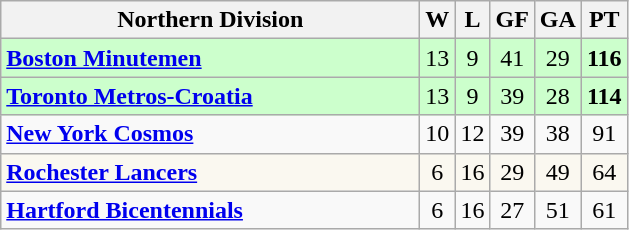<table class="wikitable" style="text-align:center">
<tr>
<th style="width:17em">Northern Division</th>
<th>W</th>
<th>L</th>
<th>GF</th>
<th>GA</th>
<th>PT</th>
</tr>
<tr style="text-align:center; background:#cfc;">
<td align=left><strong><a href='#'>Boston Minutemen</a></strong></td>
<td>13</td>
<td>9</td>
<td>41</td>
<td>29</td>
<td><strong>116</strong></td>
</tr>
<tr style="text-align:center; background:#cfc;">
<td align=left><strong><a href='#'>Toronto Metros-Croatia</a></strong></td>
<td>13</td>
<td>9</td>
<td>39</td>
<td>28</td>
<td><strong>114</strong></td>
</tr>
<tr align=center>
<td align=left><strong><a href='#'>New York Cosmos</a></strong></td>
<td>10</td>
<td>12</td>
<td>39</td>
<td>38</td>
<td>91</td>
</tr>
<tr style="text-align:center; background:#faf8f0;">
<td align=left><strong><a href='#'>Rochester Lancers</a></strong></td>
<td>6</td>
<td>16</td>
<td>29</td>
<td>49</td>
<td>64</td>
</tr>
<tr align=center>
<td align=left><strong><a href='#'>Hartford Bicentennials</a></strong></td>
<td>6</td>
<td>16</td>
<td>27</td>
<td>51</td>
<td>61</td>
</tr>
</table>
